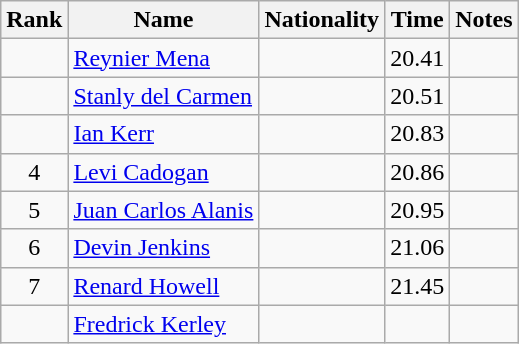<table class="wikitable sortable" style="text-align:center">
<tr>
<th>Rank</th>
<th>Name</th>
<th>Nationality</th>
<th>Time</th>
<th>Notes</th>
</tr>
<tr>
<td></td>
<td align=left><a href='#'>Reynier Mena</a></td>
<td align=left></td>
<td>20.41</td>
<td></td>
</tr>
<tr>
<td></td>
<td align=left><a href='#'>Stanly del Carmen</a></td>
<td align=left></td>
<td>20.51</td>
<td></td>
</tr>
<tr>
<td></td>
<td align=left><a href='#'>Ian Kerr</a></td>
<td align=left></td>
<td>20.83</td>
<td></td>
</tr>
<tr>
<td>4</td>
<td align=left><a href='#'>Levi Cadogan</a></td>
<td align=left></td>
<td>20.86</td>
<td></td>
</tr>
<tr>
<td>5</td>
<td align=left><a href='#'>Juan Carlos Alanis</a></td>
<td align=left></td>
<td>20.95</td>
<td></td>
</tr>
<tr>
<td>6</td>
<td align=left><a href='#'>Devin Jenkins</a></td>
<td align=left></td>
<td>21.06</td>
<td></td>
</tr>
<tr>
<td>7</td>
<td align=left><a href='#'>Renard Howell</a></td>
<td align=left></td>
<td>21.45</td>
<td></td>
</tr>
<tr>
<td></td>
<td align=left><a href='#'>Fredrick Kerley</a></td>
<td align=left></td>
<td></td>
<td></td>
</tr>
</table>
